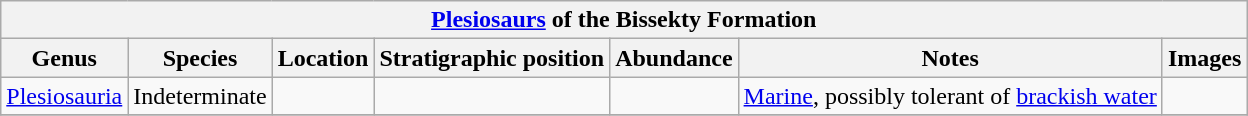<table class="wikitable" align="center">
<tr>
<th colspan="7" align="center"><strong><a href='#'>Plesiosaurs</a> of the Bissekty Formation</strong></th>
</tr>
<tr>
<th>Genus</th>
<th>Species</th>
<th>Location</th>
<th>Stratigraphic position</th>
<th>Abundance</th>
<th>Notes</th>
<th>Images</th>
</tr>
<tr>
<td><a href='#'>Plesiosauria</a></td>
<td>Indeterminate</td>
<td></td>
<td></td>
<td></td>
<td><a href='#'>Marine</a>, possibly tolerant of <a href='#'>brackish water</a></td>
<td></td>
</tr>
<tr>
</tr>
</table>
